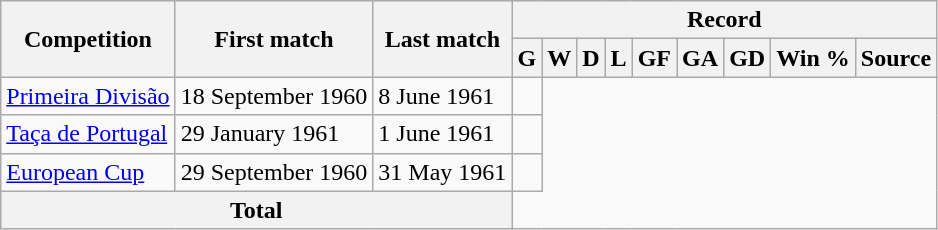<table class="wikitable" style="text-align: center">
<tr>
<th rowspan="2">Competition</th>
<th rowspan="2">First match</th>
<th rowspan="2">Last match</th>
<th colspan="9">Record</th>
</tr>
<tr>
<th>G</th>
<th>W</th>
<th>D</th>
<th>L</th>
<th>GF</th>
<th>GA</th>
<th>GD</th>
<th>Win %</th>
<th>Source</th>
</tr>
<tr>
<td align=left><a href='#'>Primeira Divisão</a></td>
<td align=left>18 September 1960</td>
<td align=left>8 June 1961<br></td>
<td align=left></td>
</tr>
<tr>
<td align=left><a href='#'>Taça de Portugal</a></td>
<td align=left>29 January 1961</td>
<td align=left>1 June 1961<br></td>
<td align=left></td>
</tr>
<tr>
<td align=left><a href='#'>European Cup</a></td>
<td align=left>29 September 1960</td>
<td align=left>31 May 1961<br></td>
<td align=left></td>
</tr>
<tr>
<th colspan="3">Total<br></th>
</tr>
</table>
